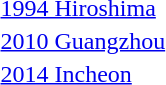<table>
<tr>
<td><a href='#'>1994 Hiroshima</a></td>
<td></td>
<td></td>
<td></td>
</tr>
<tr>
<td><a href='#'>2010 Guangzhou</a></td>
<td></td>
<td></td>
<td></td>
</tr>
<tr>
<td><a href='#'>2014 Incheon</a></td>
<td></td>
<td></td>
<td></td>
</tr>
</table>
